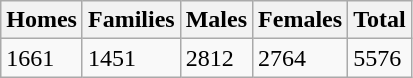<table class="wikitable">
<tr>
<th>Homes</th>
<th>Families</th>
<th>Males</th>
<th>Females</th>
<th>Total</th>
</tr>
<tr>
<td>1661</td>
<td>1451</td>
<td>2812</td>
<td>2764</td>
<td>5576</td>
</tr>
</table>
